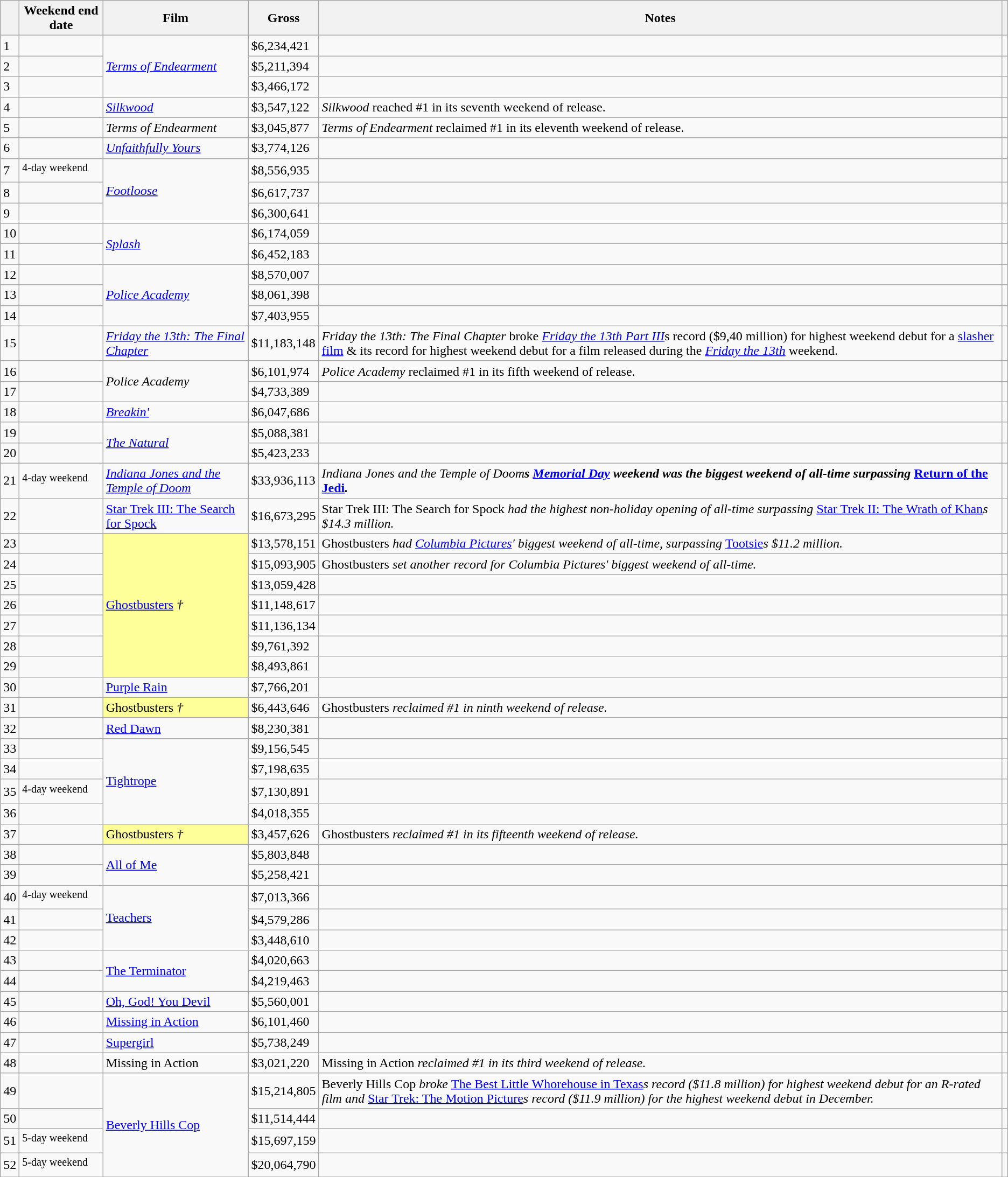<table class="wikitable sortable">
<tr>
<th></th>
<th>Weekend end date</th>
<th>Film</th>
<th>Gross</th>
<th>Notes</th>
<th class="unsortable"></th>
</tr>
<tr>
<td>1</td>
<td></td>
<td rowspan="3"><em><a href='#'>Terms of Endearment</a></em></td>
<td>$6,234,421</td>
<td></td>
<td></td>
</tr>
<tr>
<td>2</td>
<td></td>
<td>$5,211,394</td>
<td></td>
<td></td>
</tr>
<tr>
<td>3</td>
<td></td>
<td>$3,466,172</td>
<td></td>
<td></td>
</tr>
<tr>
<td>4</td>
<td></td>
<td><em><a href='#'>Silkwood</a></em></td>
<td>$3,547,122</td>
<td><em>Silkwood</em> reached #1 in its seventh weekend of release.</td>
<td></td>
</tr>
<tr>
<td>5</td>
<td></td>
<td><em>Terms of Endearment</em></td>
<td>$3,045,877</td>
<td><em>Terms of Endearment</em> reclaimed #1 in its eleventh weekend of release.</td>
<td></td>
</tr>
<tr>
<td>6</td>
<td></td>
<td><em><a href='#'>Unfaithfully Yours</a></em></td>
<td>$3,774,126</td>
<td></td>
<td></td>
</tr>
<tr>
<td>7</td>
<td><sup>4-day weekend</sup></td>
<td rowspan="3"><em><a href='#'>Footloose</a></em></td>
<td>$8,556,935</td>
<td></td>
<td></td>
</tr>
<tr>
<td>8</td>
<td></td>
<td>$6,617,737</td>
<td></td>
<td></td>
</tr>
<tr>
<td>9</td>
<td></td>
<td>$6,300,641</td>
<td></td>
<td></td>
</tr>
<tr>
<td>10</td>
<td></td>
<td rowspan="2"><em><a href='#'>Splash</a></em></td>
<td>$6,174,059</td>
<td></td>
<td></td>
</tr>
<tr>
<td>11</td>
<td></td>
<td>$6,452,183</td>
<td></td>
<td></td>
</tr>
<tr>
<td>12</td>
<td></td>
<td rowspan="3"><em><a href='#'>Police Academy</a></em></td>
<td>$8,570,007</td>
<td></td>
<td></td>
</tr>
<tr>
<td>13</td>
<td></td>
<td>$8,061,398</td>
<td></td>
<td></td>
</tr>
<tr>
<td>14</td>
<td></td>
<td>$7,403,955</td>
<td></td>
<td></td>
</tr>
<tr>
<td>15</td>
<td></td>
<td><em><a href='#'>Friday the 13th: The Final Chapter</a></em></td>
<td>$11,183,148</td>
<td><em>Friday the 13th: The Final Chapter</em> broke <em><a href='#'>Friday the 13th Part III</a></em>s record ($9,40 million) for highest weekend debut for a <a href='#'>slasher film</a> & its record for highest weekend debut for a film released during the <em><a href='#'>Friday the 13th</a></em> weekend.</td>
<td></td>
</tr>
<tr>
<td>16</td>
<td></td>
<td rowspan="2"><em>Police Academy</em></td>
<td>$6,101,974</td>
<td><em>Police Academy</em> reclaimed #1 in its fifth weekend of release.</td>
<td></td>
</tr>
<tr>
<td>17</td>
<td></td>
<td>$4,733,389</td>
<td></td>
<td></td>
</tr>
<tr>
<td>18</td>
<td></td>
<td><em><a href='#'>Breakin'</a></em></td>
<td>$6,047,686</td>
<td></td>
<td></td>
</tr>
<tr>
<td>19</td>
<td></td>
<td rowspan="2"><em><a href='#'>The Natural</a></em></td>
<td>$5,088,381</td>
<td></td>
<td></td>
</tr>
<tr>
<td>20</td>
<td></td>
<td>$5,423,233</td>
<td></td>
<td></td>
</tr>
<tr>
<td>21</td>
<td><sup>4-day weekend</sup></td>
<td><em><a href='#'>Indiana Jones and the Temple of Doom</a></em></td>
<td>$33,936,113</td>
<td><em>Indiana Jones and the Temple of Doom<strong>s <a href='#'>Memorial Day</a> weekend was the biggest weekend of all-time surpassing </em><a href='#'>Return of the Jedi</a><em>.</td>
<td></td>
</tr>
<tr>
<td>22</td>
<td></td>
<td></em><a href='#'>Star Trek III: The Search for Spock</a><em></td>
<td>$16,673,295</td>
<td></em>Star Trek III: The Search for Spock<em> had the highest non-holiday opening of all-time surpassing </em><a href='#'>Star Trek II: The Wrath of Khan</a><em>s $14.3 million.</td>
<td></td>
</tr>
<tr>
<td>23</td>
<td></td>
<td rowspan="7" style="background-color:#FFFF99"></em><a href='#'>Ghostbusters</a><em> †</td>
<td>$13,578,151</td>
<td></em>Ghostbusters<em> had <a href='#'>Columbia Pictures</a>' biggest weekend of all-time, surpassing </em><a href='#'>Tootsie</a><em>s $11.2 million.</td>
<td></td>
</tr>
<tr>
<td>24</td>
<td></td>
<td>$15,093,905</td>
<td></em>Ghostbusters<em> set another record for Columbia Pictures' biggest weekend of all-time.</td>
<td></td>
</tr>
<tr>
<td>25</td>
<td></td>
<td>$13,059,428</td>
<td></td>
<td></td>
</tr>
<tr>
<td>26</td>
<td></td>
<td>$11,148,617</td>
<td></td>
<td></td>
</tr>
<tr>
<td>27</td>
<td></td>
<td>$11,136,134</td>
<td></td>
<td></td>
</tr>
<tr>
<td>28</td>
<td></td>
<td>$9,761,392</td>
<td></td>
<td></td>
</tr>
<tr>
<td>29</td>
<td></td>
<td>$8,493,861</td>
<td></td>
<td></td>
</tr>
<tr>
<td>30</td>
<td></td>
<td></em><a href='#'>Purple Rain</a><em></td>
<td>$7,766,201</td>
<td></td>
<td></td>
</tr>
<tr>
<td>31</td>
<td></td>
<td style="background-color:#FFFF99"></em>Ghostbusters<em> †</td>
<td>$6,443,646</td>
<td></em>Ghostbusters<em> reclaimed #1 in ninth weekend of release.</td>
<td></td>
</tr>
<tr>
<td>32</td>
<td></td>
<td></em><a href='#'>Red Dawn</a><em></td>
<td>$8,230,381</td>
<td></td>
<td></td>
</tr>
<tr>
<td>33</td>
<td></td>
<td rowspan="4"></em><a href='#'>Tightrope</a><em></td>
<td>$9,156,545</td>
<td></td>
<td></td>
</tr>
<tr>
<td>34</td>
<td></td>
<td>$7,198,635</td>
<td></td>
<td></td>
</tr>
<tr>
<td>35</td>
<td><sup>4-day weekend</sup></td>
<td>$7,130,891</td>
<td></td>
<td></td>
</tr>
<tr>
<td>36</td>
<td></td>
<td>$4,018,355</td>
<td></td>
<td></td>
</tr>
<tr>
<td>37</td>
<td></td>
<td style="background-color:#FFFF99"></em>Ghostbusters<em> †</td>
<td>$3,457,626</td>
<td></em>Ghostbusters<em> reclaimed #1 in its fifteenth weekend of release.</td>
<td></td>
</tr>
<tr>
<td>38</td>
<td></td>
<td rowspan="2"></em><a href='#'>All of Me</a><em></td>
<td>$5,803,848</td>
<td></td>
<td></td>
</tr>
<tr>
<td>39</td>
<td></td>
<td>$5,258,421</td>
<td></td>
<td></td>
</tr>
<tr>
<td>40</td>
<td><sup>4-day weekend</sup></td>
<td rowspan="3"></em><a href='#'>Teachers</a><em></td>
<td>$7,013,366</td>
<td></td>
<td></td>
</tr>
<tr>
<td>41</td>
<td></td>
<td>$4,579,286</td>
<td></td>
<td></td>
</tr>
<tr>
<td>42</td>
<td></td>
<td>$3,448,610</td>
<td></td>
<td></td>
</tr>
<tr>
<td>43</td>
<td></td>
<td rowspan="2"></em><a href='#'>The Terminator</a><em></td>
<td>$4,020,663</td>
<td></td>
<td></td>
</tr>
<tr>
<td>44</td>
<td></td>
<td>$4,219,463</td>
<td></td>
<td></td>
</tr>
<tr>
<td>45</td>
<td></td>
<td></em><a href='#'>Oh, God! You Devil</a><em></td>
<td>$5,560,001</td>
<td></td>
<td></td>
</tr>
<tr>
<td>46</td>
<td></td>
<td></em><a href='#'>Missing in Action</a><em></td>
<td>$6,101,460</td>
<td></td>
<td></td>
</tr>
<tr>
<td>47</td>
<td></td>
<td></em><a href='#'>Supergirl</a><em></td>
<td>$5,738,249</td>
<td></td>
<td></td>
</tr>
<tr>
<td>48</td>
<td></td>
<td></em>Missing in Action<em></td>
<td>$3,021,220</td>
<td></em>Missing in Action<em> reclaimed #1 in its third weekend of release.</td>
<td></td>
</tr>
<tr>
<td>49</td>
<td></td>
<td rowspan="4"></em><a href='#'>Beverly Hills Cop</a><em></td>
<td>$15,214,805</td>
<td></em>Beverly Hills Cop<em> broke </em><a href='#'>The Best Little Whorehouse in Texas</a><em>s record ($11.8 million) for highest weekend debut for an R-rated film and </em><a href='#'>Star Trek: The Motion Picture</a><em>s record ($11.9 million) for the highest weekend debut in December.</td>
<td></td>
</tr>
<tr>
<td>50</td>
<td></td>
<td>$11,514,444</td>
<td></td>
<td></td>
</tr>
<tr>
<td>51</td>
<td><sup>5-day weekend</sup></td>
<td>$15,697,159</td>
<td></td>
<td></td>
</tr>
<tr>
<td>52</td>
<td><sup>5-day weekend</sup></td>
<td>$20,064,790</td>
<td></td>
<td></td>
</tr>
<tr>
</tr>
</table>
